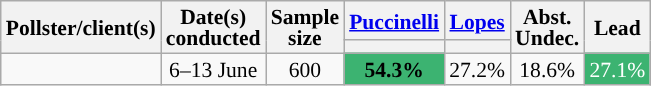<table class="wikitable" style="text-align:center;font-size:90%;line-height:14px;">
<tr>
<th rowspan="2">Pollster/client(s)</th>
<th rowspan="2">Date(s)<br>conducted</th>
<th rowspan="2">Sample<br>size</th>
<th><a href='#'>Puccinelli</a><br></th>
<th><a href='#'>Lopes</a><br></th>
<th rowspan="2">Abst.<br>Undec.</th>
<th rowspan="2">Lead</th>
</tr>
<tr>
<th class="sortable" data-sort-type="number" style="background:"></th>
<th class="sortable" data-sort-type="number" style="background:"></th>
</tr>
<tr>
<td></td>
<td>6–13 June</td>
<td>600</td>
<td style="background:#3cb371; "><strong>54.3%</strong></td>
<td>27.2%</td>
<td>18.6%</td>
<td style="background:#3cb371; color:#FFFFFF" ;">27.1%</td>
</tr>
</table>
